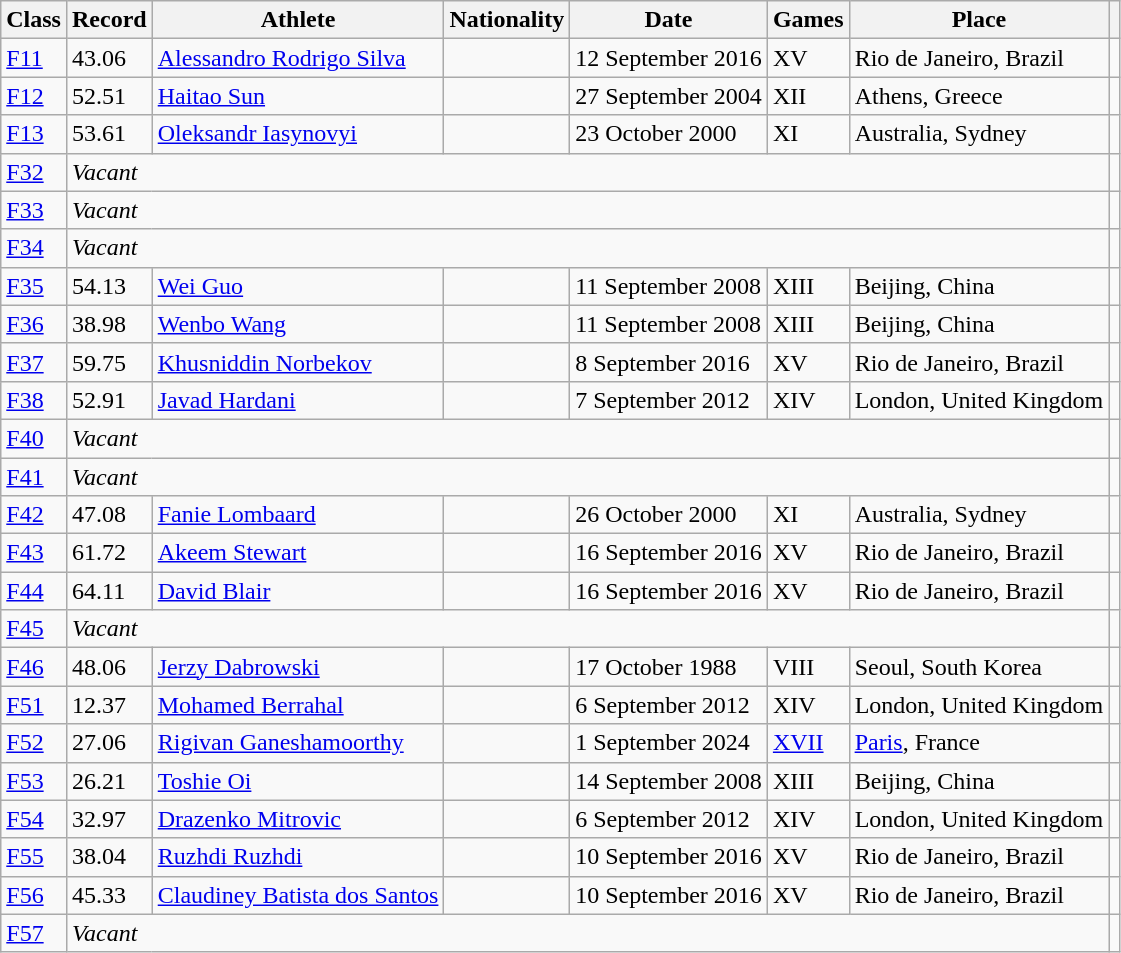<table class="wikitable">
<tr>
<th>Class</th>
<th>Record</th>
<th>Athlete</th>
<th>Nationality</th>
<th>Date</th>
<th>Games</th>
<th>Place</th>
<th></th>
</tr>
<tr>
<td><a href='#'>F11</a></td>
<td>43.06</td>
<td><a href='#'>Alessandro Rodrigo Silva</a></td>
<td></td>
<td>12 September 2016</td>
<td>XV</td>
<td>Rio de Janeiro, Brazil</td>
<td></td>
</tr>
<tr>
<td><a href='#'>F12</a></td>
<td>52.51</td>
<td><a href='#'>Haitao Sun</a></td>
<td></td>
<td>27 September 2004</td>
<td>XII</td>
<td>Athens, Greece</td>
<td></td>
</tr>
<tr>
<td><a href='#'>F13</a></td>
<td>53.61</td>
<td><a href='#'>Oleksandr Iasynovyi</a></td>
<td></td>
<td>23 October 2000</td>
<td>XI</td>
<td>Australia, Sydney</td>
<td></td>
</tr>
<tr>
<td><a href='#'>F32</a></td>
<td colspan="6"><em>Vacant</em></td>
<td></td>
</tr>
<tr>
<td><a href='#'>F33</a></td>
<td colspan="6"><em>Vacant</em></td>
<td></td>
</tr>
<tr>
<td><a href='#'>F34</a></td>
<td colspan="6"><em>Vacant</em></td>
<td></td>
</tr>
<tr>
<td><a href='#'>F35</a></td>
<td>54.13</td>
<td><a href='#'>Wei Guo</a></td>
<td></td>
<td>11 September 2008</td>
<td>XIII</td>
<td>Beijing, China</td>
<td></td>
</tr>
<tr>
<td><a href='#'>F36</a></td>
<td>38.98</td>
<td><a href='#'>Wenbo Wang</a></td>
<td></td>
<td>11 September 2008</td>
<td>XIII</td>
<td>Beijing, China</td>
<td></td>
</tr>
<tr>
<td><a href='#'>F37</a></td>
<td>59.75</td>
<td><a href='#'>Khusniddin Norbekov</a></td>
<td></td>
<td>8 September 2016</td>
<td>XV</td>
<td>Rio de Janeiro, Brazil</td>
<td></td>
</tr>
<tr>
<td><a href='#'>F38</a></td>
<td>52.91</td>
<td><a href='#'>Javad Hardani</a></td>
<td></td>
<td>7 September 2012</td>
<td>XIV</td>
<td>London, United Kingdom</td>
<td></td>
</tr>
<tr>
<td><a href='#'>F40</a></td>
<td colspan="6"><em>Vacant</em></td>
<td></td>
</tr>
<tr>
<td><a href='#'>F41</a></td>
<td colspan="6"><em>Vacant</em></td>
<td></td>
</tr>
<tr>
<td><a href='#'>F42</a></td>
<td>47.08</td>
<td><a href='#'>Fanie Lombaard</a></td>
<td></td>
<td>26 October 2000</td>
<td>XI</td>
<td>Australia, Sydney</td>
<td></td>
</tr>
<tr>
<td><a href='#'>F43</a></td>
<td>61.72</td>
<td><a href='#'>Akeem Stewart</a></td>
<td></td>
<td>16 September 2016</td>
<td>XV</td>
<td>Rio de Janeiro, Brazil</td>
<td></td>
</tr>
<tr>
<td><a href='#'>F44</a></td>
<td>64.11</td>
<td><a href='#'>David Blair</a></td>
<td></td>
<td>16 September 2016</td>
<td>XV</td>
<td>Rio de Janeiro, Brazil</td>
<td></td>
</tr>
<tr>
<td><a href='#'>F45</a></td>
<td colspan="6"><em>Vacant</em></td>
<td></td>
</tr>
<tr>
<td><a href='#'>F46</a></td>
<td>48.06</td>
<td><a href='#'>Jerzy Dabrowski</a></td>
<td></td>
<td>17 October 1988</td>
<td>VIII</td>
<td>Seoul, South Korea</td>
<td></td>
</tr>
<tr>
<td><a href='#'>F51</a></td>
<td>12.37</td>
<td><a href='#'>Mohamed Berrahal</a></td>
<td></td>
<td>6 September 2012</td>
<td>XIV</td>
<td>London, United Kingdom</td>
<td></td>
</tr>
<tr>
<td><a href='#'>F52</a></td>
<td>27.06</td>
<td><a href='#'>Rigivan Ganeshamoorthy</a></td>
<td></td>
<td>1 September 2024</td>
<td><a href='#'>XVII</a></td>
<td><a href='#'>Paris</a>, France</td>
<td></td>
</tr>
<tr>
<td><a href='#'>F53</a></td>
<td>26.21</td>
<td><a href='#'>Toshie Oi</a></td>
<td></td>
<td>14 September 2008</td>
<td>XIII</td>
<td>Beijing, China</td>
<td></td>
</tr>
<tr>
<td><a href='#'>F54</a></td>
<td>32.97</td>
<td><a href='#'>Drazenko Mitrovic</a></td>
<td></td>
<td>6 September 2012</td>
<td>XIV</td>
<td>London, United Kingdom</td>
<td></td>
</tr>
<tr>
<td><a href='#'>F55</a></td>
<td>38.04</td>
<td><a href='#'>Ruzhdi Ruzhdi</a></td>
<td></td>
<td>10 September 2016</td>
<td>XV</td>
<td>Rio de Janeiro, Brazil</td>
<td></td>
</tr>
<tr>
<td><a href='#'>F56</a></td>
<td>45.33</td>
<td><a href='#'>Claudiney Batista dos Santos</a></td>
<td></td>
<td>10 September 2016</td>
<td>XV</td>
<td>Rio de Janeiro, Brazil</td>
<td></td>
</tr>
<tr>
<td><a href='#'>F57</a></td>
<td colspan="6"><em>Vacant</em></td>
<td></td>
</tr>
</table>
